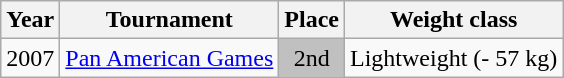<table class=wikitable>
<tr>
<th>Year</th>
<th>Tournament</th>
<th>Place</th>
<th>Weight class</th>
</tr>
<tr>
<td>2007</td>
<td><a href='#'>Pan American Games</a></td>
<td bgcolor="silver" align="center">2nd</td>
<td>Lightweight (- 57 kg)</td>
</tr>
</table>
